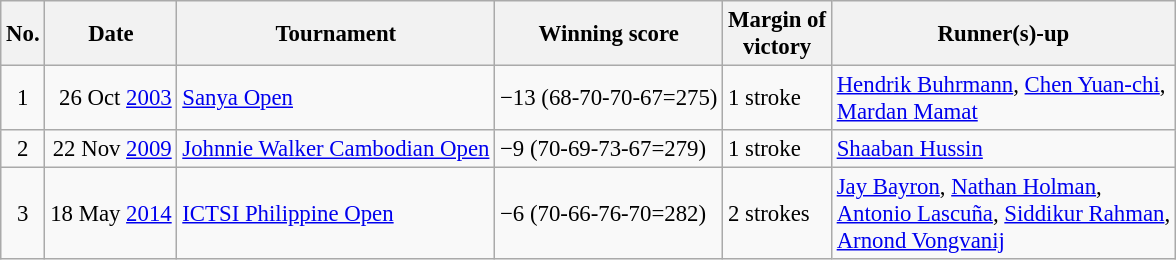<table class="wikitable" style="font-size:95%;">
<tr>
<th>No.</th>
<th>Date</th>
<th>Tournament</th>
<th>Winning score</th>
<th>Margin of<br>victory</th>
<th>Runner(s)-up</th>
</tr>
<tr>
<td align=center>1</td>
<td align=right>26 Oct <a href='#'>2003</a></td>
<td><a href='#'>Sanya Open</a></td>
<td>−13 (68-70-70-67=275)</td>
<td>1 stroke</td>
<td> <a href='#'>Hendrik Buhrmann</a>,  <a href='#'>Chen Yuan-chi</a>,<br> <a href='#'>Mardan Mamat</a></td>
</tr>
<tr>
<td align=center>2</td>
<td align=right>22 Nov <a href='#'>2009</a></td>
<td><a href='#'>Johnnie Walker Cambodian Open</a></td>
<td>−9 (70-69-73-67=279)</td>
<td>1 stroke</td>
<td> <a href='#'>Shaaban Hussin</a></td>
</tr>
<tr>
<td align=center>3</td>
<td align=right>18 May <a href='#'>2014</a></td>
<td><a href='#'>ICTSI Philippine Open</a></td>
<td>−6 (70-66-76-70=282)</td>
<td>2 strokes</td>
<td> <a href='#'>Jay Bayron</a>,  <a href='#'>Nathan Holman</a>,<br> <a href='#'>Antonio Lascuña</a>,  <a href='#'>Siddikur Rahman</a>,<br> <a href='#'>Arnond Vongvanij</a></td>
</tr>
</table>
